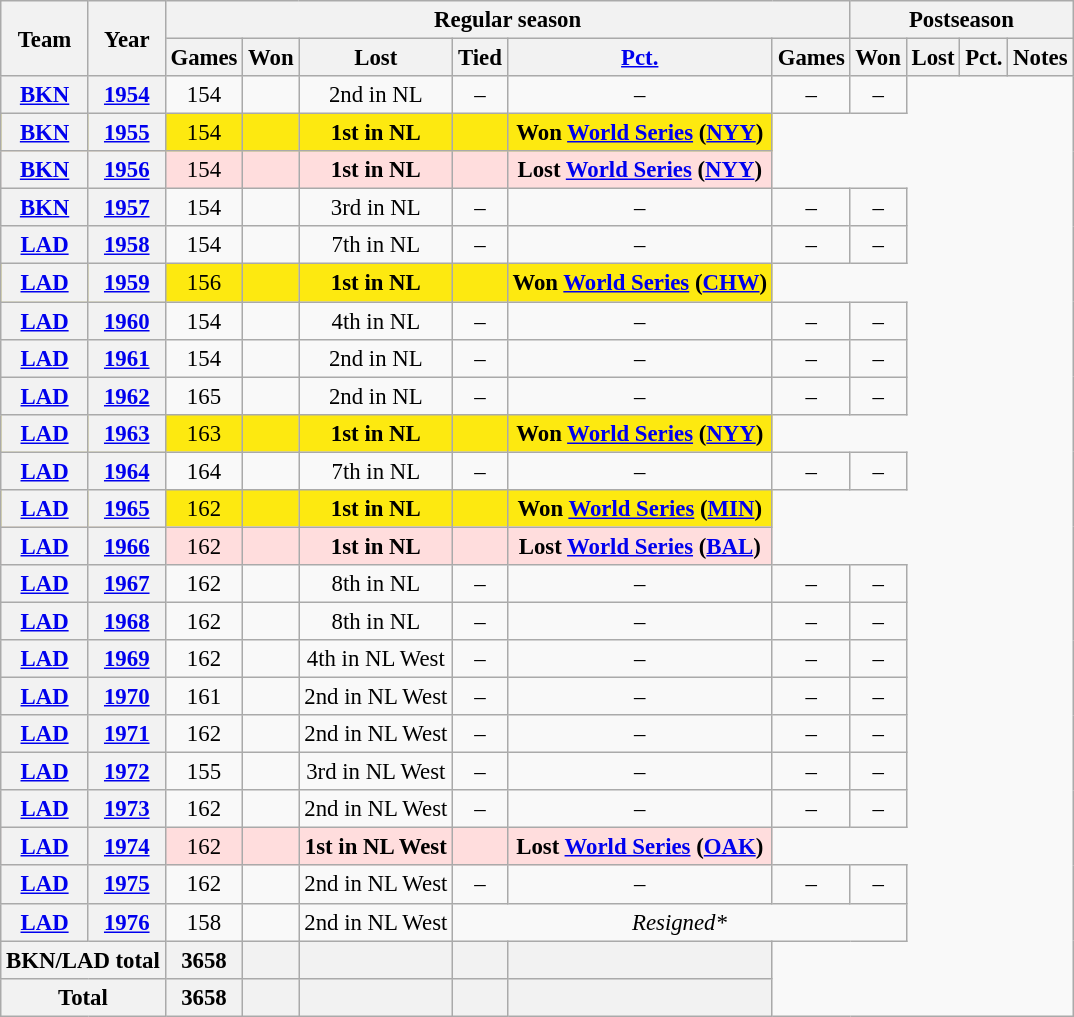<table class="wikitable" style="font-size: 95%; text-align:center;">
<tr>
<th rowspan="2">Team</th>
<th rowspan="2">Year</th>
<th colspan="6">Regular season</th>
<th colspan="4">Postseason</th>
</tr>
<tr>
<th scope=col>Games</th>
<th scope=col>Won</th>
<th scope=col>Lost</th>
<th scope=col>Tied</th>
<th scope=col><a href='#'>Pct.</a></th>
<th scope=col>Games</th>
<th scope=col>Won</th>
<th scope=col>Lost</th>
<th scope=col>Pct.</th>
<th scope=col>Notes</th>
</tr>
<tr>
<th><a href='#'>BKN</a></th>
<th><a href='#'>1954</a></th>
<td>154</td>
<td></td>
<td>2nd in NL</td>
<td>–</td>
<td>–</td>
<td>–</td>
<td>–</td>
</tr>
<tr style="background:#fde910;">
<th><a href='#'>BKN</a></th>
<th><a href='#'>1955</a></th>
<td>154</td>
<td></td>
<td><strong>1st in NL</strong></td>
<td></td>
<td><strong>Won <a href='#'>World Series</a> (<a href='#'>NYY</a>)</strong></td>
</tr>
<tr style="background:#fdd;">
<th><a href='#'>BKN</a></th>
<th><a href='#'>1956</a></th>
<td>154</td>
<td></td>
<td><strong>1st in NL</strong></td>
<td></td>
<td><strong>Lost <a href='#'>World Series</a> (<a href='#'>NYY</a>)</strong></td>
</tr>
<tr>
<th><a href='#'>BKN</a></th>
<th><a href='#'>1957</a></th>
<td>154</td>
<td></td>
<td>3rd in NL</td>
<td>–</td>
<td>–</td>
<td>–</td>
<td>–</td>
</tr>
<tr>
<th><a href='#'>LAD</a></th>
<th><a href='#'>1958</a></th>
<td>154</td>
<td></td>
<td>7th in NL</td>
<td>–</td>
<td>–</td>
<td>–</td>
<td>–</td>
</tr>
<tr style="background:#fde910">
<th><a href='#'>LAD</a></th>
<th><a href='#'>1959</a></th>
<td>156</td>
<td></td>
<td><strong>1st in NL</strong></td>
<td></td>
<td><strong>Won <a href='#'>World Series</a> (<a href='#'>CHW</a>)</strong></td>
</tr>
<tr>
<th><a href='#'>LAD</a></th>
<th><a href='#'>1960</a></th>
<td>154</td>
<td></td>
<td>4th in NL</td>
<td>–</td>
<td>–</td>
<td>–</td>
<td>–</td>
</tr>
<tr>
<th><a href='#'>LAD</a></th>
<th><a href='#'>1961</a></th>
<td>154</td>
<td></td>
<td>2nd in NL</td>
<td>–</td>
<td>–</td>
<td>–</td>
<td>–</td>
</tr>
<tr>
<th><a href='#'>LAD</a></th>
<th><a href='#'>1962</a></th>
<td>165</td>
<td></td>
<td>2nd in NL</td>
<td>–</td>
<td>–</td>
<td>–</td>
<td>–</td>
</tr>
<tr style="background:#fde910;">
<th><a href='#'>LAD</a></th>
<th><a href='#'>1963</a></th>
<td>163</td>
<td></td>
<td><strong>1st in NL</strong></td>
<td></td>
<td><strong>Won <a href='#'>World Series</a> (<a href='#'>NYY</a>)</strong></td>
</tr>
<tr>
<th><a href='#'>LAD</a></th>
<th><a href='#'>1964</a></th>
<td>164</td>
<td></td>
<td>7th in NL</td>
<td>–</td>
<td>–</td>
<td>–</td>
<td>–</td>
</tr>
<tr style="background:#fde910;">
<th><a href='#'>LAD</a></th>
<th><a href='#'>1965</a></th>
<td>162</td>
<td></td>
<td><strong>1st in NL</strong></td>
<td></td>
<td><strong>Won <a href='#'>World Series</a> (<a href='#'>MIN</a>)</strong></td>
</tr>
<tr style="background:#fdd">
<th><a href='#'>LAD</a></th>
<th><a href='#'>1966</a></th>
<td>162</td>
<td></td>
<td><strong>1st in NL</strong></td>
<td></td>
<td><strong>Lost <a href='#'>World Series</a> (<a href='#'>BAL</a>)</strong></td>
</tr>
<tr>
<th><a href='#'>LAD</a></th>
<th><a href='#'>1967</a></th>
<td>162</td>
<td></td>
<td>8th in NL</td>
<td>–</td>
<td>–</td>
<td>–</td>
<td>–</td>
</tr>
<tr>
<th><a href='#'>LAD</a></th>
<th><a href='#'>1968</a></th>
<td>162</td>
<td></td>
<td>8th in NL</td>
<td>–</td>
<td>–</td>
<td>–</td>
<td>–</td>
</tr>
<tr>
<th><a href='#'>LAD</a></th>
<th><a href='#'>1969</a></th>
<td>162</td>
<td></td>
<td>4th in NL West</td>
<td>–</td>
<td>–</td>
<td>–</td>
<td>–</td>
</tr>
<tr>
<th><a href='#'>LAD</a></th>
<th><a href='#'>1970</a></th>
<td>161</td>
<td></td>
<td>2nd in NL West</td>
<td>–</td>
<td>–</td>
<td>–</td>
<td>–</td>
</tr>
<tr>
<th><a href='#'>LAD</a></th>
<th><a href='#'>1971</a></th>
<td>162</td>
<td></td>
<td>2nd in NL West</td>
<td>–</td>
<td>–</td>
<td>–</td>
<td>–</td>
</tr>
<tr>
<th><a href='#'>LAD</a></th>
<th><a href='#'>1972</a></th>
<td>155</td>
<td></td>
<td>3rd in NL West</td>
<td>–</td>
<td>–</td>
<td>–</td>
<td>–</td>
</tr>
<tr>
<th><a href='#'>LAD</a></th>
<th><a href='#'>1973</a></th>
<td>162</td>
<td></td>
<td>2nd in NL West</td>
<td>–</td>
<td>–</td>
<td>–</td>
<td>–</td>
</tr>
<tr style="background:#fdd;">
<th><a href='#'>LAD</a></th>
<th><a href='#'>1974</a></th>
<td>162</td>
<td></td>
<td><strong>1st in NL West</strong></td>
<td></td>
<td><strong>Lost <a href='#'>World Series</a> (<a href='#'>OAK</a>)</strong></td>
</tr>
<tr>
<th><a href='#'>LAD</a></th>
<th><a href='#'>1975</a></th>
<td>162</td>
<td></td>
<td>2nd in NL West</td>
<td>–</td>
<td>–</td>
<td>–</td>
<td>–</td>
</tr>
<tr>
<th><a href='#'>LAD</a></th>
<th><a href='#'>1976</a></th>
<td>158</td>
<td></td>
<td>2nd in NL West</td>
<td colspan="4"><em>Resigned*</em></td>
</tr>
<tr>
<th colspan="2">BKN/LAD total</th>
<th>3658</th>
<th></th>
<th></th>
<th></th>
<th></th>
</tr>
<tr>
<th colspan="2">Total</th>
<th>3658</th>
<th></th>
<th></th>
<th></th>
<th></th>
</tr>
</table>
